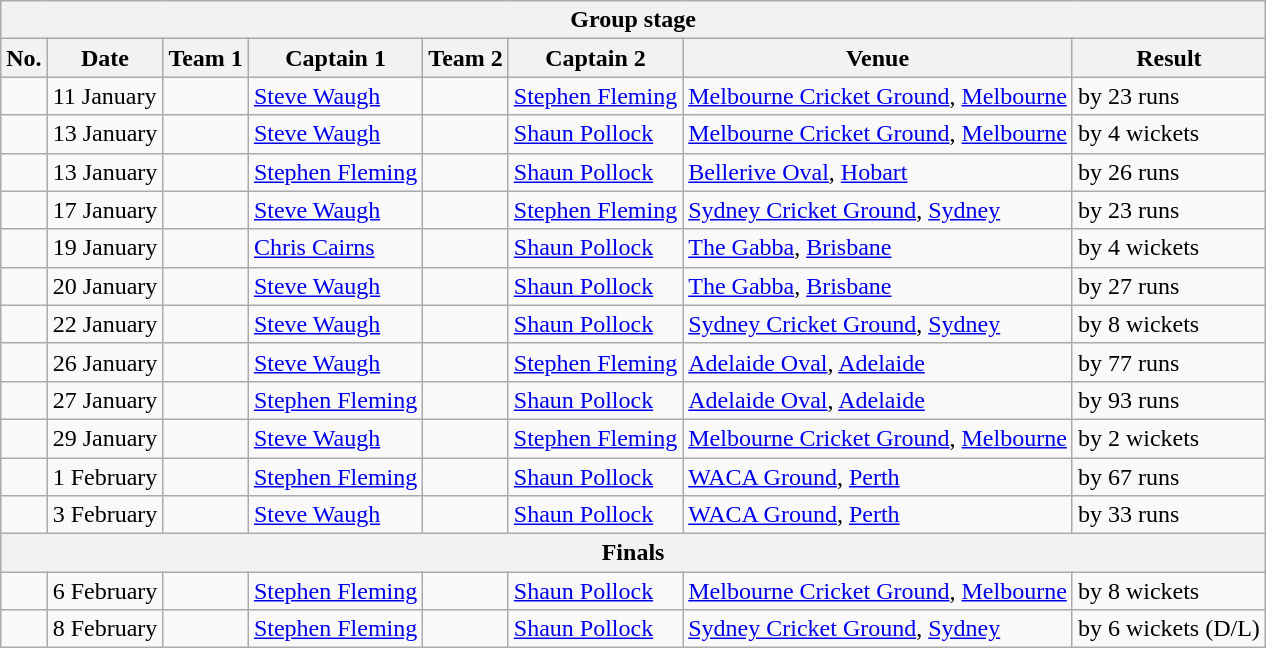<table class="wikitable">
<tr>
<th colspan="9">Group stage</th>
</tr>
<tr>
<th>No.</th>
<th>Date</th>
<th>Team 1</th>
<th>Captain 1</th>
<th>Team 2</th>
<th>Captain 2</th>
<th>Venue</th>
<th>Result</th>
</tr>
<tr>
<td></td>
<td>11 January</td>
<td></td>
<td><a href='#'>Steve Waugh</a></td>
<td></td>
<td><a href='#'>Stephen Fleming</a></td>
<td><a href='#'>Melbourne Cricket Ground</a>, <a href='#'>Melbourne</a></td>
<td> by 23 runs</td>
</tr>
<tr>
<td></td>
<td>13 January</td>
<td></td>
<td><a href='#'>Steve Waugh</a></td>
<td></td>
<td><a href='#'>Shaun Pollock</a></td>
<td><a href='#'>Melbourne Cricket Ground</a>, <a href='#'>Melbourne</a></td>
<td> by 4 wickets</td>
</tr>
<tr>
<td></td>
<td>13 January</td>
<td></td>
<td><a href='#'>Stephen Fleming</a></td>
<td></td>
<td><a href='#'>Shaun Pollock</a></td>
<td><a href='#'>Bellerive Oval</a>, <a href='#'>Hobart</a></td>
<td> by 26 runs</td>
</tr>
<tr>
<td></td>
<td>17 January</td>
<td></td>
<td><a href='#'>Steve Waugh</a></td>
<td></td>
<td><a href='#'>Stephen Fleming</a></td>
<td><a href='#'>Sydney Cricket Ground</a>, <a href='#'>Sydney</a></td>
<td> by 23 runs</td>
</tr>
<tr>
<td></td>
<td>19 January</td>
<td></td>
<td><a href='#'>Chris Cairns</a></td>
<td></td>
<td><a href='#'>Shaun Pollock</a></td>
<td><a href='#'>The Gabba</a>, <a href='#'>Brisbane</a></td>
<td> by 4 wickets</td>
</tr>
<tr>
<td></td>
<td>20 January</td>
<td></td>
<td><a href='#'>Steve Waugh</a></td>
<td></td>
<td><a href='#'>Shaun Pollock</a></td>
<td><a href='#'>The Gabba</a>, <a href='#'>Brisbane</a></td>
<td> by 27 runs</td>
</tr>
<tr>
<td></td>
<td>22 January</td>
<td></td>
<td><a href='#'>Steve Waugh</a></td>
<td></td>
<td><a href='#'>Shaun Pollock</a></td>
<td><a href='#'>Sydney Cricket Ground</a>, <a href='#'>Sydney</a></td>
<td> by 8 wickets</td>
</tr>
<tr>
<td></td>
<td>26 January</td>
<td></td>
<td><a href='#'>Steve Waugh</a></td>
<td></td>
<td><a href='#'>Stephen Fleming</a></td>
<td><a href='#'>Adelaide Oval</a>, <a href='#'>Adelaide</a></td>
<td> by 77 runs</td>
</tr>
<tr>
<td></td>
<td>27 January</td>
<td></td>
<td><a href='#'>Stephen Fleming</a></td>
<td></td>
<td><a href='#'>Shaun Pollock</a></td>
<td><a href='#'>Adelaide Oval</a>, <a href='#'>Adelaide</a></td>
<td> by 93 runs</td>
</tr>
<tr>
<td></td>
<td>29 January</td>
<td></td>
<td><a href='#'>Steve Waugh</a></td>
<td></td>
<td><a href='#'>Stephen Fleming</a></td>
<td><a href='#'>Melbourne Cricket Ground</a>, <a href='#'>Melbourne</a></td>
<td> by 2 wickets</td>
</tr>
<tr>
<td></td>
<td>1 February</td>
<td></td>
<td><a href='#'>Stephen Fleming</a></td>
<td></td>
<td><a href='#'>Shaun Pollock</a></td>
<td><a href='#'>WACA Ground</a>, <a href='#'>Perth</a></td>
<td> by 67 runs</td>
</tr>
<tr>
<td></td>
<td>3 February</td>
<td></td>
<td><a href='#'>Steve Waugh</a></td>
<td></td>
<td><a href='#'>Shaun Pollock</a></td>
<td><a href='#'>WACA Ground</a>, <a href='#'>Perth</a></td>
<td> by 33 runs</td>
</tr>
<tr>
<th colspan="9">Finals</th>
</tr>
<tr>
<td></td>
<td>6 February</td>
<td></td>
<td><a href='#'>Stephen Fleming</a></td>
<td></td>
<td><a href='#'>Shaun Pollock</a></td>
<td><a href='#'>Melbourne Cricket Ground</a>, <a href='#'>Melbourne</a></td>
<td> by 8 wickets</td>
</tr>
<tr>
<td></td>
<td>8 February</td>
<td></td>
<td><a href='#'>Stephen Fleming</a></td>
<td></td>
<td><a href='#'>Shaun Pollock</a></td>
<td><a href='#'>Sydney Cricket Ground</a>, <a href='#'>Sydney</a></td>
<td> by 6 wickets (D/L)</td>
</tr>
</table>
